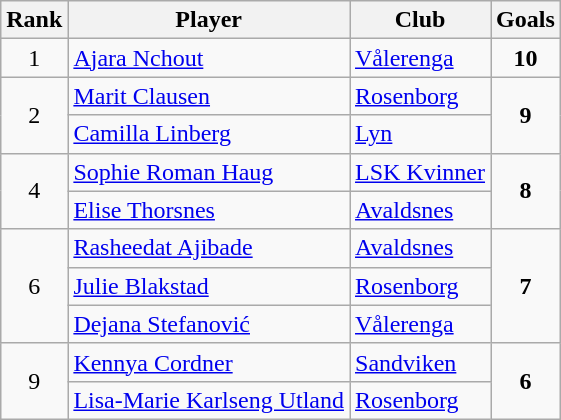<table class="wikitable" style="text-align:center">
<tr>
<th>Rank</th>
<th>Player</th>
<th>Club</th>
<th>Goals</th>
</tr>
<tr>
<td>1</td>
<td align="left"> <a href='#'>Ajara Nchout</a></td>
<td align="left"><a href='#'>Vålerenga</a></td>
<td><strong>10</strong></td>
</tr>
<tr>
<td rowspan=2>2</td>
<td align="left"> <a href='#'>Marit Clausen</a></td>
<td align="left"><a href='#'>Rosenborg</a></td>
<td rowspan=2><strong>9</strong></td>
</tr>
<tr>
<td align="left"> <a href='#'>Camilla Linberg</a></td>
<td align="left"><a href='#'>Lyn</a></td>
</tr>
<tr>
<td rowspan=2>4</td>
<td align="left"> <a href='#'>Sophie Roman Haug</a></td>
<td align="left"><a href='#'>LSK Kvinner</a></td>
<td rowspan=2><strong>8</strong></td>
</tr>
<tr>
<td align="left"> <a href='#'>Elise Thorsnes</a></td>
<td align="left"><a href='#'>Avaldsnes</a></td>
</tr>
<tr>
<td rowspan=3>6</td>
<td align="left"> <a href='#'>Rasheedat Ajibade</a></td>
<td align="left"><a href='#'>Avaldsnes</a></td>
<td rowspan=3><strong>7</strong></td>
</tr>
<tr>
<td align="left"> <a href='#'>Julie Blakstad</a></td>
<td align="left"><a href='#'>Rosenborg</a></td>
</tr>
<tr>
<td align="left"> <a href='#'>Dejana Stefanović</a></td>
<td align="left"><a href='#'>Vålerenga</a></td>
</tr>
<tr>
<td rowspan=2>9</td>
<td align="left"> <a href='#'>Kennya Cordner</a></td>
<td align="left"><a href='#'>Sandviken</a></td>
<td rowspan=2><strong>6</strong></td>
</tr>
<tr>
<td align="left"> <a href='#'>Lisa-Marie Karlseng Utland</a></td>
<td align="left"><a href='#'>Rosenborg</a></td>
</tr>
</table>
